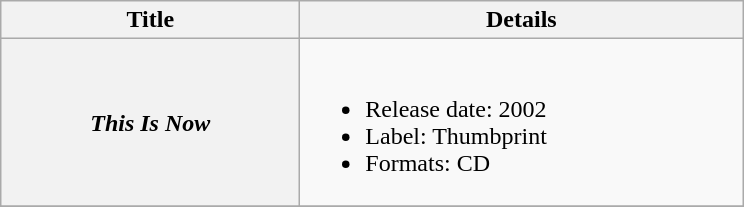<table class="wikitable plainrowheaders">
<tr>
<th style="width:12em;">Title</th>
<th style="width:18em;">Details</th>
</tr>
<tr>
<th scope="row"><em>This Is Now</em></th>
<td><br><ul><li>Release date: 2002</li><li>Label: Thumbprint</li><li>Formats: CD</li></ul></td>
</tr>
<tr>
</tr>
</table>
